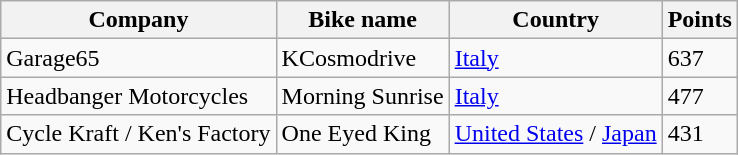<table class="wikitable" border="1">
<tr>
<th>Company</th>
<th>Bike name</th>
<th>Country</th>
<th>Points</th>
</tr>
<tr>
<td>Garage65</td>
<td>KCosmodrive</td>
<td><a href='#'>Italy</a></td>
<td>637</td>
</tr>
<tr>
<td>Headbanger Motorcycles</td>
<td>Morning Sunrise</td>
<td><a href='#'>Italy</a></td>
<td>477</td>
</tr>
<tr>
<td>Cycle Kraft / Ken's Factory</td>
<td>One Eyed King</td>
<td><a href='#'>United States</a> / <a href='#'>Japan</a></td>
<td>431</td>
</tr>
</table>
